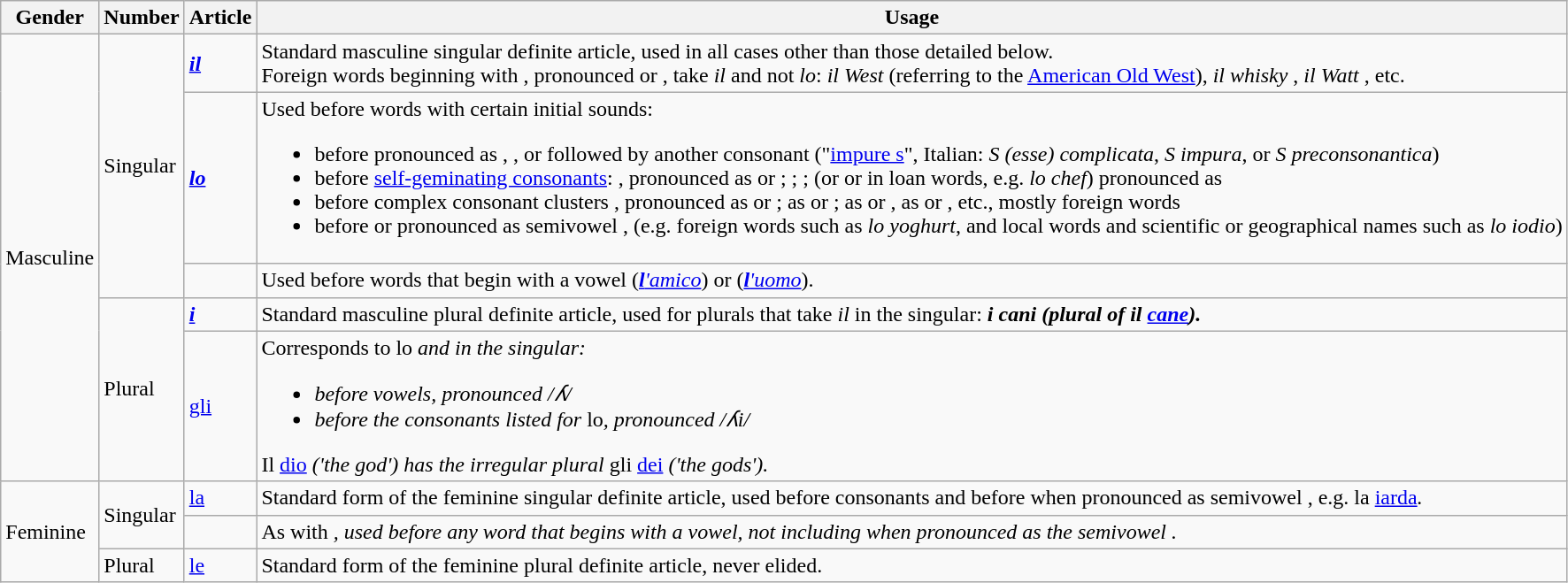<table class="wikitable" border="1">
<tr>
<th>Gender</th>
<th>Number</th>
<th>Article</th>
<th>Usage</th>
</tr>
<tr>
<td rowspan=5>Masculine</td>
<td rowspan=3>Singular</td>
<td><em><a href='#'><strong>il</strong></a></em></td>
<td>Standard masculine singular definite article, used in all cases other than those detailed below.<br>Foreign words beginning with , pronounced  or , take <em>il</em> and not <em>lo</em>: <em>il West</em>  (referring to the <a href='#'>American Old West</a>), <em>il whisky</em> , <em>il Watt</em> , etc.</td>
</tr>
<tr>
<td><em><a href='#'><strong>lo</strong></a></em></td>
<td>Used before words with certain initial sounds:<br><ul><li>before  pronounced as , , or  followed by another consonant ("<a href='#'>impure s</a>", Italian: <em>S (esse) complicata</em>, <em>S impura</em>, or <em>S preconsonantica</em>)</li><li>before <a href='#'>self-geminating consonants</a>: , pronounced as  or ; ; ;  (or  or  in loan words, e.g. <em>lo chef</em>) pronounced as </li><li>before complex consonant clusters , pronounced as  or ;  as  or ;  as  or ,  as  or , etc., mostly foreign words</li><li>before  or  pronounced as semivowel , (e.g. foreign words such as <em>lo yoghurt</em>, and local words and scientific or geographical names such as <em>lo iodio</em>)</li></ul></td>
</tr>
<tr>
<td><em><a href='#'><strong></strong></a></em></td>
<td>Used before words that begin with a vowel (<em><a href='#'><strong>l</strong>'amico</a></em>) or   (<em><a href='#'><strong>l</strong>'uomo</a></em>).</td>
</tr>
<tr>
<td rowspan=2>Plural</td>
<td><em><a href='#'><strong>i</strong></a></em></td>
<td>Standard masculine plural definite article, used for plurals that take <em>il</em> in the singular: <strong><em>i<strong> cani<em> (plural of </em>il <a href='#'>cane</a><em>).</td>
</tr>
<tr>
<td></em><a href='#'></strong>gli<strong></a><em></td>
<td>Corresponds to </em>lo<em> and </em><em> in the singular:<br><ul><li>before vowels, pronounced /ʎ/</li><li>before the consonants listed for </em>lo<em>, pronounced /ʎi/</li></ul></em>Il <a href='#'>dio</a><em> ('the god') has the irregular plural </em>gli <a href='#'>dei</a><em> ('the gods').</td>
</tr>
<tr>
<td rowspan=3>Feminine</td>
<td rowspan=2>Singular</td>
<td></em><a href='#'></strong>la<strong></a><em></td>
<td>Standard form of the feminine singular definite article, used before consonants and before  when pronounced as semivowel , e.g. </em>la <a href='#'>iarda</a><em>.</td>
</tr>
<tr>
<td></em><a href='#'></strong><strong></a><em></td>
<td>As with </em><em>, used before any word that begins with a vowel, not including  when pronounced as the semivowel .</td>
</tr>
<tr>
<td>Plural</td>
<td></em><a href='#'></strong>le<strong></a><em></td>
<td>Standard form of the feminine plural definite article, never elided.</td>
</tr>
</table>
